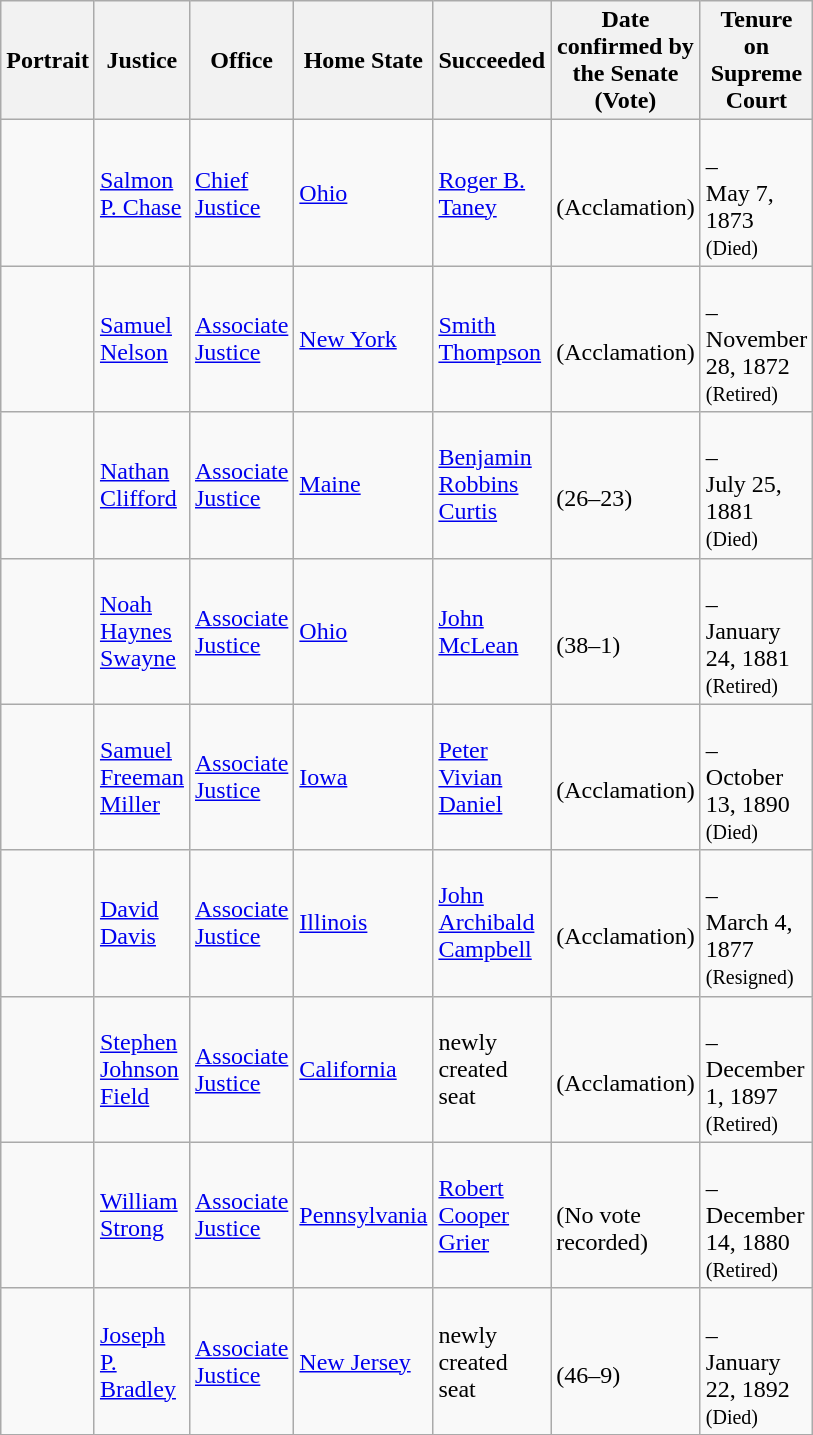<table class="wikitable sortable">
<tr>
<th scope="col" style="width: 10px;">Portrait</th>
<th scope="col" style="width: 10px;">Justice</th>
<th scope="col" style="width: 10px;">Office</th>
<th scope="col" style="width: 10px;">Home State</th>
<th scope="col" style="width: 10px;">Succeeded</th>
<th scope="col" style="width: 10px;">Date confirmed by the Senate<br>(Vote)</th>
<th scope="col" style="width: 10px;">Tenure on Supreme Court</th>
</tr>
<tr>
<td></td>
<td><a href='#'>Salmon P. Chase</a></td>
<td><a href='#'>Chief Justice</a></td>
<td><a href='#'>Ohio</a></td>
<td><a href='#'>Roger B. Taney</a></td>
<td><br>(Acclamation)</td>
<td><br>–<br>May 7, 1873<br><small>(Died)</small></td>
</tr>
<tr>
<td></td>
<td><a href='#'>Samuel Nelson</a></td>
<td><a href='#'>Associate Justice</a></td>
<td><a href='#'>New York</a></td>
<td><a href='#'>Smith Thompson</a></td>
<td><br>(Acclamation)</td>
<td><br>–<br>November 28, 1872<br><small>(Retired)</small></td>
</tr>
<tr>
<td></td>
<td><a href='#'>Nathan Clifford</a></td>
<td><a href='#'>Associate Justice</a></td>
<td><a href='#'>Maine</a></td>
<td><a href='#'>Benjamin Robbins Curtis</a></td>
<td><br>(26–23)</td>
<td><br>–<br>July 25, 1881<br><small>(Died)</small></td>
</tr>
<tr>
<td></td>
<td><a href='#'>Noah Haynes Swayne</a></td>
<td><a href='#'>Associate Justice</a></td>
<td><a href='#'>Ohio</a></td>
<td><a href='#'>John McLean</a></td>
<td><br>(38–1)</td>
<td><br>–<br>January 24, 1881<br><small>(Retired)</small></td>
</tr>
<tr>
<td></td>
<td><a href='#'>Samuel Freeman Miller</a></td>
<td><a href='#'>Associate Justice</a></td>
<td><a href='#'>Iowa</a></td>
<td><a href='#'>Peter Vivian Daniel</a></td>
<td><br>(Acclamation)</td>
<td><br>–<br>October 13, 1890<br><small>(Died)</small></td>
</tr>
<tr>
<td></td>
<td><a href='#'>David Davis</a></td>
<td><a href='#'>Associate Justice</a></td>
<td><a href='#'>Illinois</a></td>
<td><a href='#'>John Archibald Campbell</a></td>
<td><br>(Acclamation)</td>
<td><br>–<br>March 4, 1877<br><small>(Resigned)</small></td>
</tr>
<tr>
<td></td>
<td><a href='#'>Stephen Johnson Field</a></td>
<td><a href='#'>Associate Justice</a></td>
<td><a href='#'>California</a></td>
<td>newly created seat</td>
<td><br>(Acclamation)</td>
<td><br>–<br>December 1, 1897<br><small>(Retired)</small></td>
</tr>
<tr>
<td></td>
<td><a href='#'>William Strong</a></td>
<td><a href='#'>Associate Justice</a></td>
<td><a href='#'>Pennsylvania</a></td>
<td><a href='#'>Robert Cooper Grier</a></td>
<td><br>(No vote recorded)</td>
<td><br>–<br>December 14, 1880<br><small>(Retired)</small></td>
</tr>
<tr>
<td></td>
<td><a href='#'>Joseph P. Bradley</a></td>
<td><a href='#'>Associate Justice</a></td>
<td><a href='#'>New Jersey</a></td>
<td>newly created seat</td>
<td><br>(46–9)</td>
<td><br>–<br>January 22, 1892<br><small>(Died)</small></td>
</tr>
<tr>
</tr>
</table>
